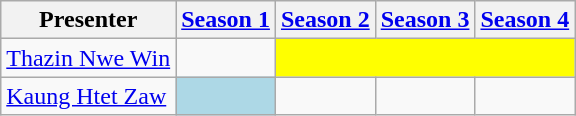<table class="wikitable">
<tr>
<th>Presenter</th>
<th><a href='#'>Season 1</a></th>
<th><a href='#'>Season 2</a></th>
<th><a href='#'>Season 3</a></th>
<th><a href='#'>Season 4</a></th>
</tr>
<tr>
<td><a href='#'>Thazin Nwe Win</a></td>
<td></td>
<td colspan="3" style="text-align:center; background:yellow;"></td>
</tr>
<tr>
<td><a href='#'>Kaung Htet Zaw</a></td>
<td style="text-align:center; background:lightblue;"></td>
<td></td>
<td></td>
<td></td>
</tr>
</table>
